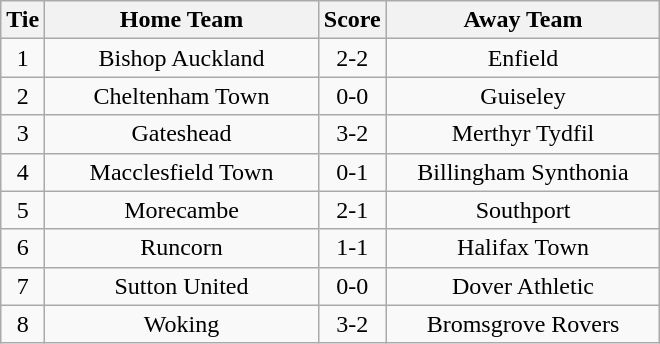<table class="wikitable" style="text-align:center;">
<tr>
<th width=20>Tie</th>
<th width=175>Home Team</th>
<th width=20>Score</th>
<th width=175>Away Team</th>
</tr>
<tr>
<td>1</td>
<td>Bishop Auckland</td>
<td>2-2</td>
<td>Enfield</td>
</tr>
<tr>
<td>2</td>
<td>Cheltenham Town</td>
<td>0-0</td>
<td>Guiseley</td>
</tr>
<tr>
<td>3</td>
<td>Gateshead</td>
<td>3-2</td>
<td>Merthyr Tydfil</td>
</tr>
<tr>
<td>4</td>
<td>Macclesfield Town</td>
<td>0-1</td>
<td>Billingham Synthonia</td>
</tr>
<tr>
<td>5</td>
<td>Morecambe</td>
<td>2-1</td>
<td>Southport</td>
</tr>
<tr>
<td>6</td>
<td>Runcorn</td>
<td>1-1</td>
<td>Halifax Town</td>
</tr>
<tr>
<td>7</td>
<td>Sutton United</td>
<td>0-0</td>
<td>Dover Athletic</td>
</tr>
<tr>
<td>8</td>
<td>Woking</td>
<td>3-2</td>
<td>Bromsgrove Rovers</td>
</tr>
</table>
